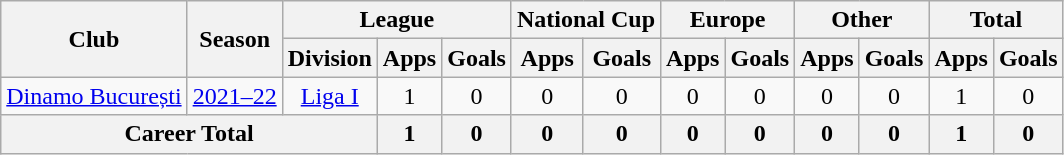<table class=wikitable style=text-align:center>
<tr>
<th rowspan=2>Club</th>
<th rowspan=2>Season</th>
<th colspan=3>League</th>
<th colspan=2>National Cup</th>
<th colspan=2>Europe</th>
<th colspan=2>Other</th>
<th colspan=2>Total</th>
</tr>
<tr>
<th>Division</th>
<th>Apps</th>
<th>Goals</th>
<th>Apps</th>
<th>Goals</th>
<th>Apps</th>
<th>Goals</th>
<th>Apps</th>
<th>Goals</th>
<th>Apps</th>
<th>Goals</th>
</tr>
<tr>
<td rowspan="1"><a href='#'>Dinamo București</a></td>
<td><a href='#'>2021–22</a></td>
<td rowspan="1"><a href='#'>Liga I</a></td>
<td>1</td>
<td>0</td>
<td>0</td>
<td>0</td>
<td>0</td>
<td>0</td>
<td>0</td>
<td>0</td>
<td>1</td>
<td>0</td>
</tr>
<tr>
<th colspan="3">Career Total</th>
<th>1</th>
<th>0</th>
<th>0</th>
<th>0</th>
<th>0</th>
<th>0</th>
<th>0</th>
<th>0</th>
<th>1</th>
<th>0</th>
</tr>
</table>
